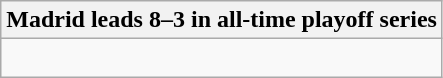<table class="wikitable collapsible collapsed">
<tr>
<th>Madrid leads 8–3 in all-time playoff series</th>
</tr>
<tr>
<td><br>









</td>
</tr>
</table>
